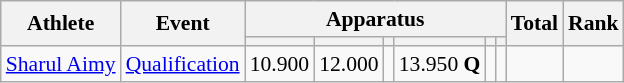<table class=wikitable style=font-size:90%;text-align:center>
<tr>
<th rowspan=2>Athlete</th>
<th rowspan=2>Event</th>
<th colspan=6>Apparatus</th>
<th rowspan=2>Total</th>
<th rowspan=2>Rank</th>
</tr>
<tr style=font-size:95%>
<th></th>
<th></th>
<th></th>
<th></th>
<th></th>
<th></th>
</tr>
<tr>
<td style="text-align:left"><a href='#'>Sharul Aimy</a></td>
<td style="text-align:left"><a href='#'>Qualification</a></td>
<td>10.900</td>
<td>12.000</td>
<td></td>
<td>13.950 <strong>Q</strong></td>
<td></td>
<td></td>
<td></td>
<td></td>
</tr>
</table>
